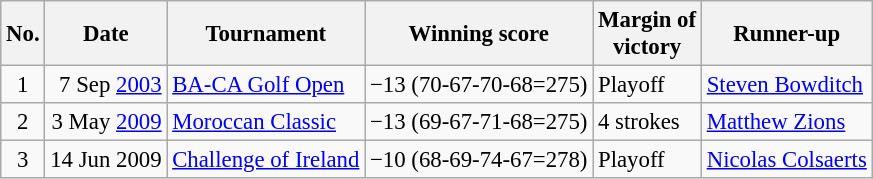<table class="wikitable" style="font-size:95%;">
<tr>
<th>No.</th>
<th>Date</th>
<th>Tournament</th>
<th>Winning score</th>
<th>Margin of<br>victory</th>
<th>Runner-up</th>
</tr>
<tr>
<td align=center>1</td>
<td align=right>7 Sep <a href='#'>2003</a></td>
<td><a href='#'>BA-CA Golf Open</a></td>
<td>−13 (70-67-70-68=275)</td>
<td>Playoff</td>
<td> <a href='#'>Steven Bowditch</a></td>
</tr>
<tr>
<td align=center>2</td>
<td align=right>3 May <a href='#'>2009</a></td>
<td><a href='#'>Moroccan Classic</a></td>
<td>−13 (69-67-71-68=275)</td>
<td>4 strokes</td>
<td> <a href='#'>Matthew Zions</a></td>
</tr>
<tr>
<td align=center>3</td>
<td align=right>14 Jun 2009</td>
<td><a href='#'>Challenge of Ireland</a></td>
<td>−10 (68-69-74-67=278)</td>
<td>Playoff</td>
<td> <a href='#'>Nicolas Colsaerts</a></td>
</tr>
</table>
